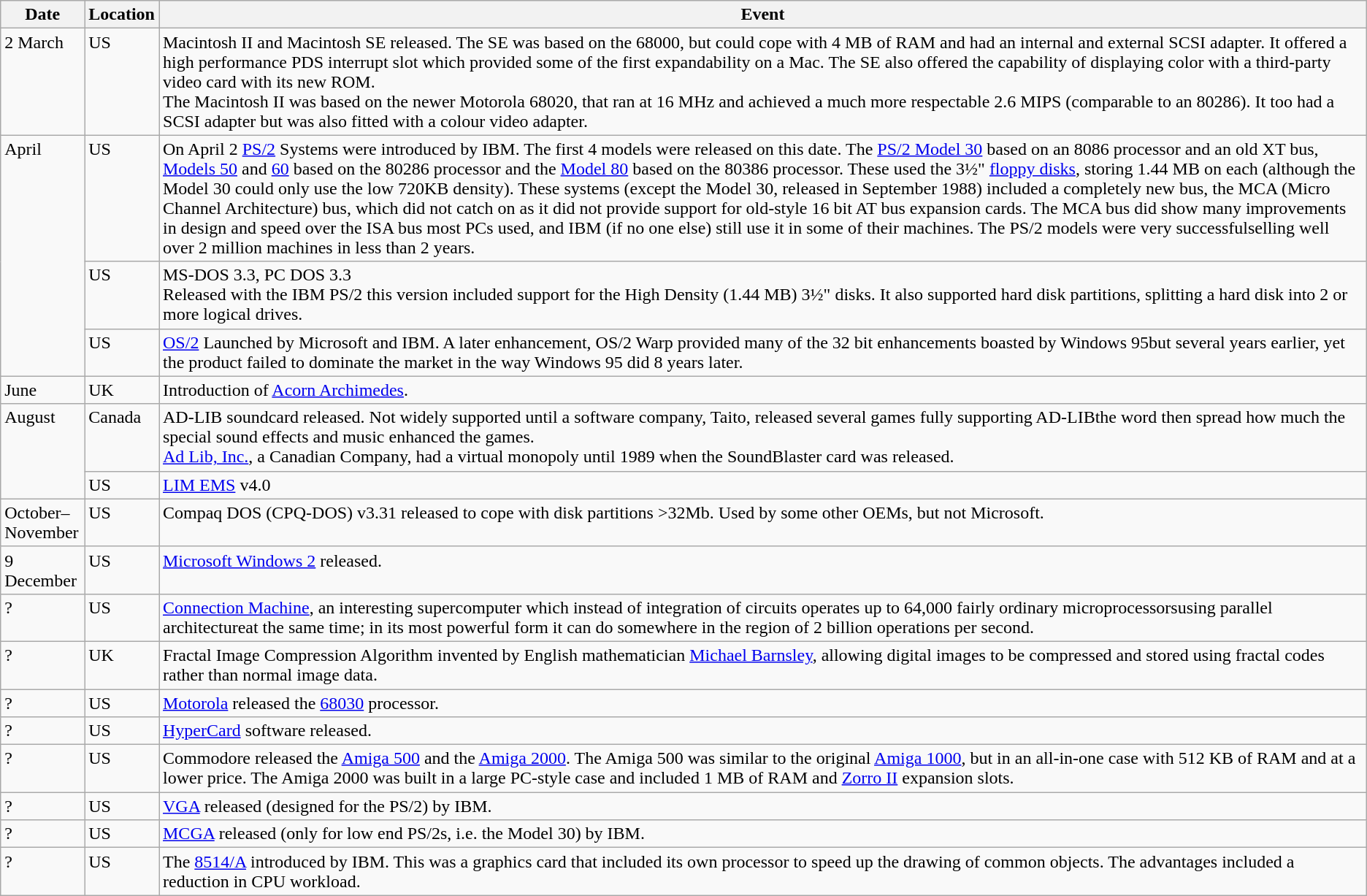<table class="wikitable sortable">
<tr>
<th>Date</th>
<th>Location</th>
<th class="unsortable">Event</th>
</tr>
<tr valign="top">
<td>2 March</td>
<td>US</td>
<td>Macintosh II and Macintosh SE released. The SE was based on the 68000, but could cope with 4 MB of RAM and had an internal and external SCSI adapter. It offered a high performance PDS interrupt slot which provided some of the first expandability on a Mac. The SE also offered the capability of displaying color with a third-party video card with its new ROM.<br>The Macintosh II was based on the newer Motorola 68020, that ran at 16 MHz and achieved a much more respectable 2.6 MIPS (comparable to an 80286). It too had a SCSI adapter but was also fitted with a colour video adapter.</td>
</tr>
<tr valign="top">
<td rowspan="3">April</td>
<td>US</td>
<td>On April 2 <a href='#'>PS/2</a> Systems were introduced by IBM. The first 4 models were released on this date. The <a href='#'>PS/2 Model 30</a> based on an 8086 processor and an old XT bus, <a href='#'>Models 50</a> and <a href='#'>60</a> based on the 80286 processor and the <a href='#'>Model 80</a> based on the 80386 processor. These used the 3½" <a href='#'>floppy disks</a>, storing 1.44 MB on each (although the Model 30 could only use the low 720KB density). These systems (except the Model 30, released in September 1988) included a completely new bus, the MCA (Micro Channel Architecture) bus, which did not catch on as it did not provide support for old-style 16 bit AT bus expansion cards. The MCA bus did show many improvements in design and speed over the ISA bus most PCs used, and IBM (if no one else) still use it in some of their machines. The PS/2 models were very successfulselling well over 2 million machines in less than 2 years.</td>
</tr>
<tr valign="top">
<td>US</td>
<td>MS-DOS 3.3, PC DOS 3.3<br>Released with the IBM PS/2 this version included support for the High Density (1.44 MB) 3½" disks. It also supported hard disk partitions, splitting a hard disk into 2 or more logical drives.</td>
</tr>
<tr valign="top">
<td>US</td>
<td><a href='#'>OS/2</a> Launched by Microsoft and IBM. A later enhancement, OS/2 Warp provided many of the 32 bit enhancements boasted by Windows 95but several years earlier, yet the product failed to dominate the market in the way Windows 95 did 8 years later.</td>
</tr>
<tr valign="top">
<td>June</td>
<td>UK</td>
<td>Introduction of <a href='#'>Acorn Archimedes</a>.</td>
</tr>
<tr valign="top">
<td rowspan="2">August</td>
<td>Canada</td>
<td>AD-LIB soundcard released. Not widely supported until a software company, Taito, released several games fully supporting AD-LIBthe word then spread how much the special sound effects and music enhanced the games.<br><a href='#'>Ad Lib, Inc.</a>, a Canadian Company, had a virtual monopoly until 1989 when the SoundBlaster card was released.</td>
</tr>
<tr valign="top">
<td>US</td>
<td><a href='#'>LIM EMS</a> v4.0</td>
</tr>
<tr valign="top">
<td>October–<br>November</td>
<td>US</td>
<td>Compaq DOS (CPQ-DOS) v3.31 released to cope with disk partitions >32Mb. Used by some other OEMs, but not Microsoft.</td>
</tr>
<tr valign="top">
<td>9 December</td>
<td>US</td>
<td><a href='#'>Microsoft Windows 2</a> released.</td>
</tr>
<tr valign="top">
<td>?</td>
<td>US</td>
<td><a href='#'>Connection Machine</a>, an interesting supercomputer which instead of integration of circuits operates up to 64,000 fairly ordinary microprocessorsusing parallel architectureat the same time; in its most powerful form it can do somewhere in the region of 2 billion operations per second.</td>
</tr>
<tr valign="top">
<td>?</td>
<td>UK</td>
<td>Fractal Image Compression Algorithm invented by English mathematician <a href='#'>Michael Barnsley</a>, allowing digital images to be compressed and stored using fractal codes rather than normal image data.</td>
</tr>
<tr valign="top">
<td>?</td>
<td>US</td>
<td><a href='#'>Motorola</a> released the <a href='#'>68030</a> processor.</td>
</tr>
<tr valign="top">
<td>?</td>
<td>US</td>
<td><a href='#'>HyperCard</a> software released.</td>
</tr>
<tr valign="top">
<td>?</td>
<td>US</td>
<td>Commodore released the <a href='#'>Amiga 500</a> and the <a href='#'>Amiga 2000</a>. The Amiga 500 was similar to the original <a href='#'>Amiga 1000</a>, but in an all-in-one case with 512 KB of RAM and at a lower price. The Amiga 2000 was built in a large PC-style case and included 1 MB of RAM and <a href='#'>Zorro II</a> expansion slots.</td>
</tr>
<tr valign="top">
<td>?</td>
<td>US</td>
<td><a href='#'>VGA</a> released (designed for the PS/2) by IBM.</td>
</tr>
<tr valign="top">
<td>?</td>
<td>US</td>
<td><a href='#'>MCGA</a> released (only for low end PS/2s, i.e. the Model 30) by IBM.</td>
</tr>
<tr valign="top">
<td>?</td>
<td>US</td>
<td>The <a href='#'>8514/A</a> introduced by IBM. This was a graphics card that included its own processor to speed up the drawing of common objects. The advantages included a reduction in CPU workload.</td>
</tr>
</table>
